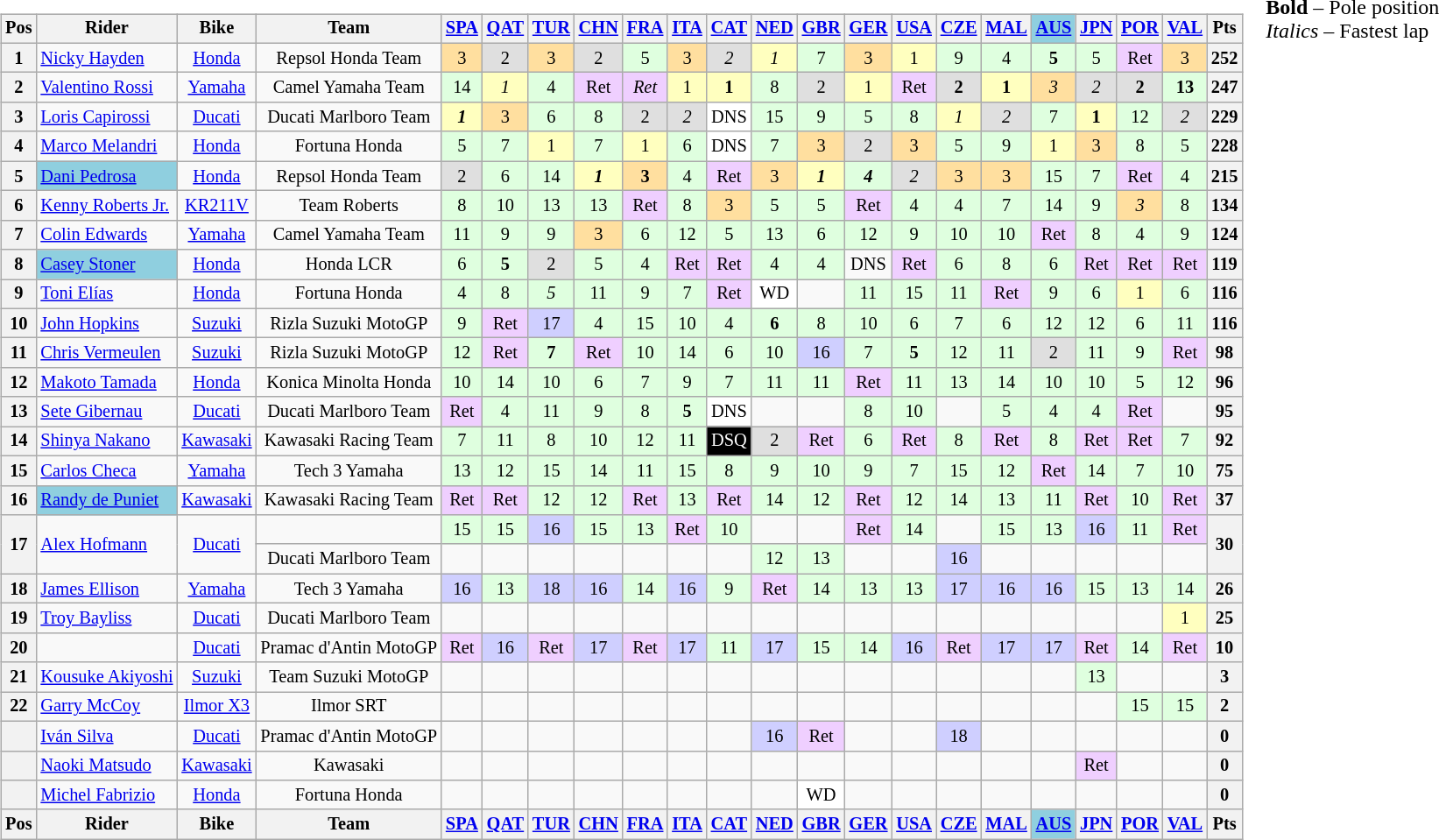<table>
<tr>
<td><br><table class="wikitable" style="font-size: 85%; text-align:center">
<tr valign="top">
<th valign="middle">Pos</th>
<th valign="middle">Rider</th>
<th valign="middle">Bike</th>
<th valign="middle">Team</th>
<th><a href='#'>SPA</a><br></th>
<th><a href='#'>QAT</a><br></th>
<th><a href='#'>TUR</a><br></th>
<th><a href='#'>CHN</a><br></th>
<th><a href='#'>FRA</a><br></th>
<th><a href='#'>ITA</a><br></th>
<th><a href='#'>CAT</a><br></th>
<th><a href='#'>NED</a><br></th>
<th><a href='#'>GBR</a><br></th>
<th><a href='#'>GER</a><br></th>
<th><a href='#'>USA</a><br></th>
<th><a href='#'>CZE</a><br></th>
<th><a href='#'>MAL</a><br></th>
<th style="background:#8fcfdf"><a href='#'>AUS</a><br></th>
<th><a href='#'>JPN</a><br></th>
<th><a href='#'>POR</a><br></th>
<th><a href='#'>VAL</a><br></th>
<th valign="middle">Pts</th>
</tr>
<tr>
<th>1</th>
<td align="left"> <a href='#'>Nicky Hayden</a></td>
<td><a href='#'>Honda</a></td>
<td>Repsol Honda Team</td>
<td style="background:#ffdf9f;">3</td>
<td style="background:#dfdfdf;">2</td>
<td style="background:#ffdf9f;">3</td>
<td style="background:#dfdfdf;">2</td>
<td style="background:#dfffdf;">5</td>
<td style="background:#ffdf9f;">3</td>
<td style="background:#dfdfdf;"><em>2</em></td>
<td style="background:#ffffbf;"><em>1</em></td>
<td style="background:#dfffdf;">7</td>
<td style="background:#ffdf9f;">3</td>
<td style="background:#ffffbf;">1</td>
<td style="background:#dfffdf;">9</td>
<td style="background:#dfffdf;">4</td>
<td style="background:#dfffdf;"><strong>5</strong></td>
<td style="background:#dfffdf;">5</td>
<td style="background:#efcfff;">Ret</td>
<td style="background:#ffdf9f;">3</td>
<th>252</th>
</tr>
<tr>
<th>2</th>
<td align="left"> <a href='#'>Valentino Rossi</a></td>
<td><a href='#'>Yamaha</a></td>
<td>Camel Yamaha Team</td>
<td style="background:#dfffdf;">14</td>
<td style="background:#ffffbf;"><em>1</em></td>
<td style="background:#dfffdf;">4</td>
<td style="background:#efcfff;">Ret</td>
<td style="background:#efcfff;"><em>Ret</em></td>
<td style="background:#ffffbf;">1</td>
<td style="background:#ffffbf;"><strong>1</strong></td>
<td style="background:#dfffdf;">8</td>
<td style="background:#dfdfdf;">2</td>
<td style="background:#ffffbf;">1</td>
<td style="background:#efcfff;">Ret</td>
<td style="background:#dfdfdf;"><strong>2</strong></td>
<td style="background:#ffffbf;"><strong>1</strong></td>
<td style="background:#ffdf9f;"><em> 3</em></td>
<td style="background:#dfdfdf;"><em>2</em></td>
<td style="background:#dfdfdf;"><strong>2</strong></td>
<td style="background:#dfffdf;"><strong>13</strong></td>
<th>247</th>
</tr>
<tr>
<th>3</th>
<td align="left"> <a href='#'>Loris Capirossi</a></td>
<td><a href='#'>Ducati</a></td>
<td>Ducati Marlboro Team</td>
<td style="background:#ffffbf;"><strong><em>1</em></strong></td>
<td style="background:#ffdf9f;">3</td>
<td style="background:#dfffdf;">6</td>
<td style="background:#dfffdf;">8</td>
<td style="background:#dfdfdf;">2</td>
<td style="background:#dfdfdf;"><em>2</em></td>
<td style="background:#ffffff;">DNS</td>
<td style="background:#dfffdf;">15</td>
<td style="background:#dfffdf;">9</td>
<td style="background:#dfffdf;">5</td>
<td style="background:#dfffdf;">8</td>
<td style="background:#ffffbf;"><em>1</em></td>
<td style="background:#dfdfdf;"><em>2</em></td>
<td style="background:#dfffdf;">7</td>
<td style="background:#ffffbf;"><strong>1</strong></td>
<td style="background:#dfffdf;">12</td>
<td style="background:#dfdfdf;"><em>2</em></td>
<th>229</th>
</tr>
<tr>
<th>4</th>
<td align="left"> <a href='#'>Marco Melandri</a></td>
<td><a href='#'>Honda</a></td>
<td>Fortuna Honda</td>
<td style="background:#dfffdf;">5</td>
<td style="background:#dfffdf;">7</td>
<td style="background:#ffffbf;">1</td>
<td style="background:#dfffdf;">7</td>
<td style="background:#ffffbf;">1</td>
<td style="background:#dfffdf;">6</td>
<td style="background:#ffffff;">DNS</td>
<td style="background:#dfffdf;">7</td>
<td style="background:#ffdf9f;">3</td>
<td style="background:#dfdfdf;">2</td>
<td style="background:#ffdf9f;">3</td>
<td style="background:#dfffdf;">5</td>
<td style="background:#dfffdf;">9</td>
<td style="background:#ffffbf;">1</td>
<td style="background:#ffdf9f;">3</td>
<td style="background:#dfffdf;">8</td>
<td style="background:#dfffdf;">5</td>
<th>228</th>
</tr>
<tr>
<th>5</th>
<td style="background:#8fcfdf;" align="left"> <a href='#'>Dani Pedrosa</a></td>
<td><a href='#'>Honda</a></td>
<td>Repsol Honda Team</td>
<td style="background:#dfdfdf;">2</td>
<td style="background:#dfffdf;">6</td>
<td style="background:#dfffdf;">14</td>
<td style="background:#ffffbf;"><strong><em>1</em></strong></td>
<td style="background:#ffdf9f;"><strong>3</strong></td>
<td style="background:#dfffdf;">4</td>
<td style="background:#efcfff;">Ret</td>
<td style="background:#ffdf9f;">3</td>
<td style="background:#ffffbf;"><strong><em>1</em></strong></td>
<td style="background:#dfffdf;"><strong><em>4</em></strong></td>
<td style="background:#dfdfdf;"><em>2</em></td>
<td style="background:#ffdf9f;">3</td>
<td style="background:#ffdf9f;">3</td>
<td style="background:#dfffdf;">15</td>
<td style="background:#dfffdf;">7</td>
<td style="background:#efcfff;">Ret</td>
<td style="background:#dfffdf;">4</td>
<th>215</th>
</tr>
<tr>
<th>6</th>
<td align="left"> <a href='#'>Kenny Roberts Jr.</a></td>
<td><a href='#'>KR211V</a></td>
<td>Team Roberts</td>
<td style="background:#dfffdf;">8</td>
<td style="background:#dfffdf;">10</td>
<td style="background:#dfffdf;">13</td>
<td style="background:#dfffdf;">13</td>
<td style="background:#efcfff;">Ret</td>
<td style="background:#dfffdf;">8</td>
<td style="background:#ffdf9f;">3</td>
<td style="background:#dfffdf;">5</td>
<td style="background:#dfffdf;">5</td>
<td style="background:#efcfff;">Ret</td>
<td style="background:#dfffdf;">4</td>
<td style="background:#dfffdf;">4</td>
<td style="background:#dfffdf;">7</td>
<td style="background:#dfffdf;">14</td>
<td style="background:#dfffdf;">9</td>
<td style="background:#ffdf9f;"><em>3</em></td>
<td style="background:#dfffdf;">8</td>
<th>134</th>
</tr>
<tr>
<th>7</th>
<td align="left"> <a href='#'>Colin Edwards</a></td>
<td><a href='#'>Yamaha</a></td>
<td>Camel Yamaha Team</td>
<td style="background:#dfffdf;">11</td>
<td style="background:#dfffdf;">9</td>
<td style="background:#dfffdf;">9</td>
<td style="background:#ffdf9f;">3</td>
<td style="background:#dfffdf;">6</td>
<td style="background:#dfffdf;">12</td>
<td style="background:#dfffdf;">5</td>
<td style="background:#dfffdf;">13</td>
<td style="background:#dfffdf;">6</td>
<td style="background:#dfffdf;">12</td>
<td style="background:#dfffdf;">9</td>
<td style="background:#dfffdf;">10</td>
<td style="background:#dfffdf;">10</td>
<td style="background:#efcfff;">Ret</td>
<td style="background:#dfffdf;">8</td>
<td style="background:#dfffdf;">4</td>
<td style="background:#dfffdf;">9</td>
<th>124</th>
</tr>
<tr>
<th>8</th>
<td style="background:#8fcfdf;" align="left"> <a href='#'>Casey Stoner</a></td>
<td><a href='#'>Honda</a></td>
<td>Honda LCR</td>
<td style="background:#dfffdf;">6</td>
<td style="background:#dfffdf;"><strong>5</strong></td>
<td style="background:#dfdfdf;">2</td>
<td style="background:#dfffdf;">5</td>
<td style="background:#dfffdf;">4</td>
<td style="background:#efcfff;">Ret</td>
<td style="background:#efcfff;">Ret</td>
<td style="background:#dfffdf;">4</td>
<td style="background:#dfffdf;">4</td>
<td>DNS</td>
<td style="background:#efcfff;">Ret</td>
<td style="background:#dfffdf;">6</td>
<td style="background:#dfffdf;">8</td>
<td style="background:#dfffdf;">6</td>
<td style="background:#efcfff;">Ret</td>
<td style="background:#efcfff;">Ret</td>
<td style="background:#efcfff;">Ret</td>
<th>119</th>
</tr>
<tr>
<th>9</th>
<td align="left"> <a href='#'>Toni Elías</a></td>
<td><a href='#'>Honda</a></td>
<td>Fortuna Honda</td>
<td style="background:#dfffdf;">4</td>
<td style="background:#dfffdf;">8</td>
<td style="background:#dfffdf;"><em>5</em></td>
<td style="background:#dfffdf;">11</td>
<td style="background:#dfffdf;">9</td>
<td style="background:#dfffdf;">7</td>
<td style="background:#efcfff;">Ret</td>
<td style="background:#ffffff;">WD</td>
<td></td>
<td style="background:#dfffdf;">11</td>
<td style="background:#dfffdf;">15</td>
<td style="background:#dfffdf;">11</td>
<td style="background:#efcfff;">Ret</td>
<td style="background:#dfffdf;">9</td>
<td style="background:#dfffdf;">6</td>
<td style="background:#ffffbf;">1</td>
<td style="background:#dfffdf;">6</td>
<th>116</th>
</tr>
<tr>
<th>10</th>
<td align="left"> <a href='#'>John Hopkins</a></td>
<td><a href='#'>Suzuki</a></td>
<td>Rizla Suzuki MotoGP</td>
<td style="background:#dfffdf;">9</td>
<td style="background:#efcfff;">Ret</td>
<td style="background:#cfcfff;">17</td>
<td style="background:#dfffdf;">4</td>
<td style="background:#dfffdf;">15</td>
<td style="background:#dfffdf;">10</td>
<td style="background:#dfffdf;">4</td>
<td style="background:#dfffdf;"><strong>6</strong></td>
<td style="background:#dfffdf;">8</td>
<td style="background:#dfffdf;">10</td>
<td style="background:#dfffdf;">6</td>
<td style="background:#dfffdf;">7</td>
<td style="background:#dfffdf;">6</td>
<td style="background:#dfffdf;">12</td>
<td style="background:#dfffdf;">12</td>
<td style="background:#dfffdf;">6</td>
<td style="background:#dfffdf;">11</td>
<th>116</th>
</tr>
<tr>
<th>11</th>
<td align="left"> <a href='#'>Chris Vermeulen</a></td>
<td><a href='#'>Suzuki</a></td>
<td>Rizla Suzuki MotoGP</td>
<td style="background:#dfffdf;">12</td>
<td style="background:#efcfff;">Ret</td>
<td style="background:#dfffdf;"><strong>7</strong></td>
<td style="background:#efcfff;">Ret</td>
<td style="background:#dfffdf;">10</td>
<td style="background:#dfffdf;">14</td>
<td style="background:#dfffdf;">6</td>
<td style="background:#dfffdf;">10</td>
<td style="background:#cfcfff;">16</td>
<td style="background:#dfffdf;">7</td>
<td style="background:#dfffdf;"><strong>5</strong></td>
<td style="background:#dfffdf;">12</td>
<td style="background:#dfffdf;">11</td>
<td style="background:#dfdfdf;">2</td>
<td style="background:#dfffdf;">11</td>
<td style="background:#dfffdf;">9</td>
<td style="background:#efcfff;">Ret</td>
<th>98</th>
</tr>
<tr>
<th>12</th>
<td align="left"> <a href='#'>Makoto Tamada</a></td>
<td><a href='#'>Honda</a></td>
<td>Konica Minolta Honda</td>
<td style="background:#dfffdf;">10</td>
<td style="background:#dfffdf;">14</td>
<td style="background:#dfffdf;">10</td>
<td style="background:#dfffdf;">6</td>
<td style="background:#dfffdf;">7</td>
<td style="background:#dfffdf;">9</td>
<td style="background:#dfffdf;">7</td>
<td style="background:#dfffdf;">11</td>
<td style="background:#dfffdf;">11</td>
<td style="background:#efcfff;">Ret</td>
<td style="background:#dfffdf;">11</td>
<td style="background:#dfffdf;">13</td>
<td style="background:#dfffdf;">14</td>
<td style="background:#dfffdf;">10</td>
<td style="background:#dfffdf;">10</td>
<td style="background:#dfffdf;">5</td>
<td style="background:#dfffdf;">12</td>
<th>96</th>
</tr>
<tr>
<th>13</th>
<td align="left"> <a href='#'>Sete Gibernau</a></td>
<td><a href='#'>Ducati</a></td>
<td>Ducati Marlboro Team</td>
<td style="background:#efcfff;">Ret</td>
<td style="background:#dfffdf;">4</td>
<td style="background:#dfffdf;">11</td>
<td style="background:#dfffdf;">9</td>
<td style="background:#dfffdf;">8</td>
<td style="background:#dfffdf;"><strong>5</strong></td>
<td style="background:#ffffff;">DNS</td>
<td></td>
<td></td>
<td style="background:#dfffdf;">8</td>
<td style="background:#dfffdf;">10</td>
<td></td>
<td style="background:#dfffdf;">5</td>
<td style="background:#dfffdf;">4</td>
<td style="background:#dfffdf;">4</td>
<td style="background:#efcfff;">Ret</td>
<td></td>
<th>95</th>
</tr>
<tr>
<th>14</th>
<td align="left"> <a href='#'>Shinya Nakano</a></td>
<td><a href='#'>Kawasaki</a></td>
<td>Kawasaki Racing Team</td>
<td style="background:#dfffdf;">7</td>
<td style="background:#dfffdf;">11</td>
<td style="background:#dfffdf;">8</td>
<td style="background:#dfffdf;">10</td>
<td style="background:#dfffdf;">12</td>
<td style="background:#dfffdf;">11</td>
<td style="background:#000000; color:white">DSQ</td>
<td style="background:#dfdfdf;">2</td>
<td style="background:#efcfff;">Ret</td>
<td style="background:#dfffdf;">6</td>
<td style="background:#efcfff;">Ret</td>
<td style="background:#dfffdf;">8</td>
<td style="background:#efcfff;">Ret</td>
<td style="background:#dfffdf;">8</td>
<td style="background:#efcfff;">Ret</td>
<td style="background:#efcfff;">Ret</td>
<td style="background:#dfffdf;">7</td>
<th>92</th>
</tr>
<tr>
<th>15</th>
<td align="left"> <a href='#'>Carlos Checa</a></td>
<td><a href='#'>Yamaha</a></td>
<td>Tech 3 Yamaha</td>
<td style="background:#dfffdf;">13</td>
<td style="background:#dfffdf;">12</td>
<td style="background:#dfffdf;">15</td>
<td style="background:#dfffdf;">14</td>
<td style="background:#dfffdf;">11</td>
<td style="background:#dfffdf;">15</td>
<td style="background:#dfffdf;">8</td>
<td style="background:#dfffdf;">9</td>
<td style="background:#dfffdf;">10</td>
<td style="background:#dfffdf;">9</td>
<td style="background:#dfffdf;">7</td>
<td style="background:#dfffdf;">15</td>
<td style="background:#dfffdf;">12</td>
<td style="background:#efcfff;">Ret</td>
<td style="background:#dfffdf;">14</td>
<td style="background:#dfffdf;">7</td>
<td style="background:#dfffdf;">10</td>
<th>75</th>
</tr>
<tr>
<th>16</th>
<td style="background:#8fcfdf;" align="left"> <a href='#'>Randy de Puniet</a></td>
<td><a href='#'>Kawasaki</a></td>
<td>Kawasaki Racing Team</td>
<td style="background:#efcfff;">Ret</td>
<td style="background:#efcfff;">Ret</td>
<td style="background:#dfffdf;">12</td>
<td style="background:#dfffdf;">12</td>
<td style="background:#efcfff;">Ret</td>
<td style="background:#dfffdf;">13</td>
<td style="background:#efcfff;">Ret</td>
<td style="background:#dfffdf;">14</td>
<td style="background:#dfffdf;">12</td>
<td style="background:#efcfff;">Ret</td>
<td style="background:#dfffdf;">12</td>
<td style="background:#dfffdf;">14</td>
<td style="background:#dfffdf;">13</td>
<td style="background:#dfffdf;">11</td>
<td style="background:#efcfff;">Ret</td>
<td style="background:#dfffdf;">10</td>
<td style="background:#efcfff;">Ret</td>
<th>37</th>
</tr>
<tr>
<th rowspan="2">17</th>
<td rowspan="2" align="left"> <a href='#'>Alex Hofmann</a></td>
<td rowspan="2"><a href='#'>Ducati</a></td>
<td></td>
<td style="background:#dfffdf;">15</td>
<td style="background:#dfffdf;">15</td>
<td style="background:#cfcfff;">16</td>
<td style="background:#dfffdf;">15</td>
<td style="background:#dfffdf;">13</td>
<td style="background:#efcfff;">Ret</td>
<td style="background:#dfffdf;">10</td>
<td></td>
<td></td>
<td style="background:#efcfff;">Ret</td>
<td style="background:#dfffdf;">14</td>
<td></td>
<td style="background:#dfffdf;">15</td>
<td style="background:#dfffdf;">13</td>
<td style="background:#cfcfff;">16</td>
<td style="background:#dfffdf;">11</td>
<td style="background:#efcfff;">Ret</td>
<th rowspan="2">30</th>
</tr>
<tr>
<td>Ducati Marlboro Team</td>
<td></td>
<td></td>
<td></td>
<td></td>
<td></td>
<td></td>
<td></td>
<td style="background:#dfffdf;">12</td>
<td style="background:#dfffdf;">13</td>
<td></td>
<td></td>
<td style="background:#cfcfff;">16</td>
<td></td>
<td></td>
<td></td>
<td></td>
<td></td>
</tr>
<tr>
<th>18</th>
<td align="left"> <a href='#'>James Ellison</a></td>
<td><a href='#'>Yamaha</a></td>
<td>Tech 3 Yamaha</td>
<td style="background:#cfcfff;">16</td>
<td style="background:#dfffdf;">13</td>
<td style="background:#cfcfff;">18</td>
<td style="background:#cfcfff;">16</td>
<td style="background:#dfffdf;">14</td>
<td style="background:#cfcfff;">16</td>
<td style="background:#dfffdf;">9</td>
<td style="background:#efcfff;">Ret</td>
<td style="background:#dfffdf;">14</td>
<td style="background:#dfffdf;">13</td>
<td style="background:#dfffdf;">13</td>
<td style="background:#cfcfff;">17</td>
<td style="background:#cfcfff;">16</td>
<td style="background:#cfcfff;">16</td>
<td style="background:#dfffdf;">15</td>
<td style="background:#dfffdf;">13</td>
<td style="background:#dfffdf;">14</td>
<th>26</th>
</tr>
<tr>
<th>19</th>
<td align="left"> <a href='#'>Troy Bayliss</a></td>
<td><a href='#'>Ducati</a></td>
<td>Ducati Marlboro Team</td>
<td></td>
<td></td>
<td></td>
<td></td>
<td></td>
<td></td>
<td></td>
<td></td>
<td></td>
<td></td>
<td></td>
<td></td>
<td></td>
<td></td>
<td></td>
<td></td>
<td style="background:#ffffbf;">1</td>
<th>25</th>
</tr>
<tr>
<th>20</th>
<td align="left"></td>
<td><a href='#'>Ducati</a></td>
<td>Pramac d'Antin MotoGP</td>
<td style="background:#efcfff;">Ret</td>
<td style="background:#cfcfff;">16</td>
<td style="background:#efcfff;">Ret</td>
<td style="background:#cfcfff;">17</td>
<td style="background:#efcfff;">Ret</td>
<td style="background:#cfcfff;">17</td>
<td style="background:#dfffdf;">11</td>
<td style="background:#cfcfff;">17</td>
<td style="background:#dfffdf;">15</td>
<td style="background:#dfffdf;">14</td>
<td style="background:#cfcfff;">16</td>
<td style="background:#efcfff;">Ret</td>
<td style="background:#cfcfff;">17</td>
<td style="background:#cfcfff;">17</td>
<td style="background:#efcfff;">Ret</td>
<td style="background:#dfffdf;">14</td>
<td style="background:#efcfff;">Ret</td>
<th>10</th>
</tr>
<tr>
<th>21</th>
<td align="left"> <a href='#'>Kousuke Akiyoshi</a></td>
<td><a href='#'>Suzuki</a></td>
<td>Team Suzuki MotoGP</td>
<td></td>
<td></td>
<td></td>
<td></td>
<td></td>
<td></td>
<td></td>
<td></td>
<td></td>
<td></td>
<td></td>
<td></td>
<td></td>
<td></td>
<td style="background:#dfffdf;">13</td>
<td></td>
<td></td>
<th>3</th>
</tr>
<tr>
<th>22</th>
<td align="left"> <a href='#'>Garry McCoy</a></td>
<td><a href='#'>Ilmor X3</a></td>
<td>Ilmor SRT</td>
<td></td>
<td></td>
<td></td>
<td></td>
<td></td>
<td></td>
<td></td>
<td></td>
<td></td>
<td></td>
<td></td>
<td></td>
<td></td>
<td></td>
<td></td>
<td style="background:#dfffdf;">15</td>
<td style="background:#dfffdf;">15</td>
<th>2</th>
</tr>
<tr>
<th></th>
<td align="left"> <a href='#'>Iván Silva</a></td>
<td><a href='#'>Ducati</a></td>
<td>Pramac d'Antin MotoGP</td>
<td></td>
<td></td>
<td></td>
<td></td>
<td></td>
<td></td>
<td></td>
<td style="background:#cfcfff;">16</td>
<td style="background:#efcfff;">Ret</td>
<td></td>
<td></td>
<td style="background:#cfcfff;">18</td>
<td></td>
<td></td>
<td></td>
<td></td>
<td></td>
<th>0</th>
</tr>
<tr>
<th></th>
<td align="left"> <a href='#'>Naoki Matsudo</a></td>
<td><a href='#'>Kawasaki</a></td>
<td>Kawasaki</td>
<td></td>
<td></td>
<td></td>
<td></td>
<td></td>
<td></td>
<td></td>
<td></td>
<td></td>
<td></td>
<td></td>
<td></td>
<td></td>
<td></td>
<td style="background:#efcfff;">Ret</td>
<td></td>
<td></td>
<th>0</th>
</tr>
<tr>
<th></th>
<td align="left"> <a href='#'>Michel Fabrizio</a></td>
<td><a href='#'>Honda</a></td>
<td>Fortuna Honda</td>
<td></td>
<td></td>
<td></td>
<td></td>
<td></td>
<td></td>
<td></td>
<td></td>
<td style="background:white;">WD</td>
<td></td>
<td></td>
<td></td>
<td></td>
<td></td>
<td></td>
<td></td>
<td></td>
<th>0</th>
</tr>
<tr valign="top">
<th valign="middle">Pos</th>
<th valign="middle">Rider</th>
<th valign="middle">Bike</th>
<th valign="middle">Team</th>
<th><a href='#'>SPA</a><br></th>
<th><a href='#'>QAT</a><br></th>
<th><a href='#'>TUR</a><br></th>
<th><a href='#'>CHN</a><br></th>
<th><a href='#'>FRA</a><br></th>
<th><a href='#'>ITA</a><br></th>
<th><a href='#'>CAT</a><br></th>
<th><a href='#'>NED</a><br></th>
<th><a href='#'>GBR</a><br></th>
<th><a href='#'>GER</a><br></th>
<th><a href='#'>USA</a><br></th>
<th><a href='#'>CZE</a><br></th>
<th><a href='#'>MAL</a><br></th>
<th style="background:#8fcfdf"><a href='#'>AUS</a><br></th>
<th><a href='#'>JPN</a><br></th>
<th><a href='#'>POR</a><br></th>
<th><a href='#'>VAL</a><br></th>
<th valign="middle">Pts</th>
</tr>
</table>
</td>
<td valign="top"><br>
<span><strong>Bold</strong> – Pole position<br><em>Italics</em> – Fastest lap</span></td>
</tr>
</table>
